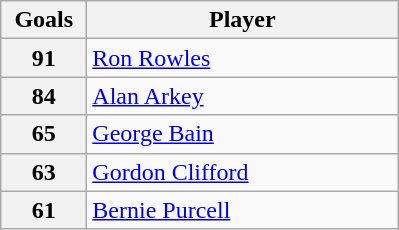<table class="wikitable" style="text-align:left;">
<tr>
<th width=50>Goals</th>
<th width=200>Player</th>
</tr>
<tr>
<th>91</th>
<td> <a href='#'>Ron Rowles</a></td>
</tr>
<tr>
<th>84</th>
<td> <a href='#'>Alan Arkey</a></td>
</tr>
<tr>
<th>65</th>
<td> <a href='#'>George Bain</a></td>
</tr>
<tr>
<th>63</th>
<td> <a href='#'>Gordon Clifford</a></td>
</tr>
<tr>
<th>61</th>
<td> <a href='#'>Bernie Purcell</a></td>
</tr>
</table>
